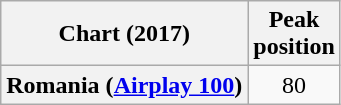<table class="wikitable plainrowheaders" style="text-align:center">
<tr>
<th>Chart (2017)</th>
<th>Peak<br>position</th>
</tr>
<tr>
<th scope="row">Romania (<a href='#'>Airplay 100</a>)</th>
<td>80</td>
</tr>
</table>
